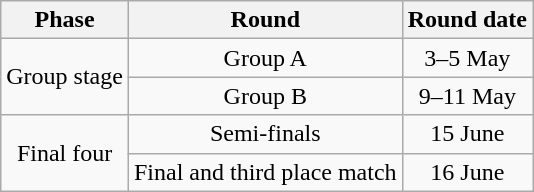<table class="wikitable" style="text-align:center">
<tr>
<th>Phase</th>
<th>Round</th>
<th>Round date</th>
</tr>
<tr>
<td rowspan=2>Group stage</td>
<td>Group A</td>
<td>3–5 May</td>
</tr>
<tr>
<td>Group B</td>
<td>9–11 May</td>
</tr>
<tr>
<td rowspan=2>Final four</td>
<td>Semi-finals</td>
<td>15 June</td>
</tr>
<tr>
<td>Final and third place match</td>
<td>16 June</td>
</tr>
</table>
